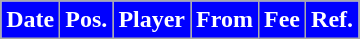<table class="wikitable plainrowheaders sortable">
<tr>
<th style="background:Blue; color:White">Date</th>
<th style="background:Blue; color:White">Pos.</th>
<th style="background:Blue; color:White">Player</th>
<th style="background:Blue; color:White">From</th>
<th style="background:Blue; color:White">Fee</th>
<th style="background:Blue; color:White">Ref.</th>
</tr>
</table>
